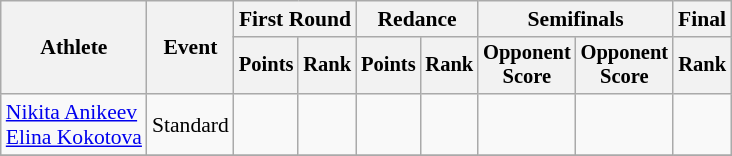<table class=wikitable style="font-size:90%">
<tr>
<th rowspan="2">Athlete</th>
<th rowspan="2">Event</th>
<th colspan="2">First Round</th>
<th colspan="2">Redance</th>
<th colspan="2">Semifinals</th>
<th colspan="2">Final</th>
</tr>
<tr style="font-size:95%">
<th>Points</th>
<th>Rank</th>
<th>Points</th>
<th>Rank</th>
<th>Opponent<br>Score</th>
<th>Opponent<br>Score</th>
<th>Rank</th>
</tr>
<tr align=center>
<td align=left><a href='#'>Nikita Anikeev</a><br><a href='#'>Elina Kokotova</a></td>
<td align=left>Standard</td>
<td></td>
<td></td>
<td></td>
<td></td>
<td></td>
<td></td>
<td></td>
</tr>
<tr>
</tr>
</table>
